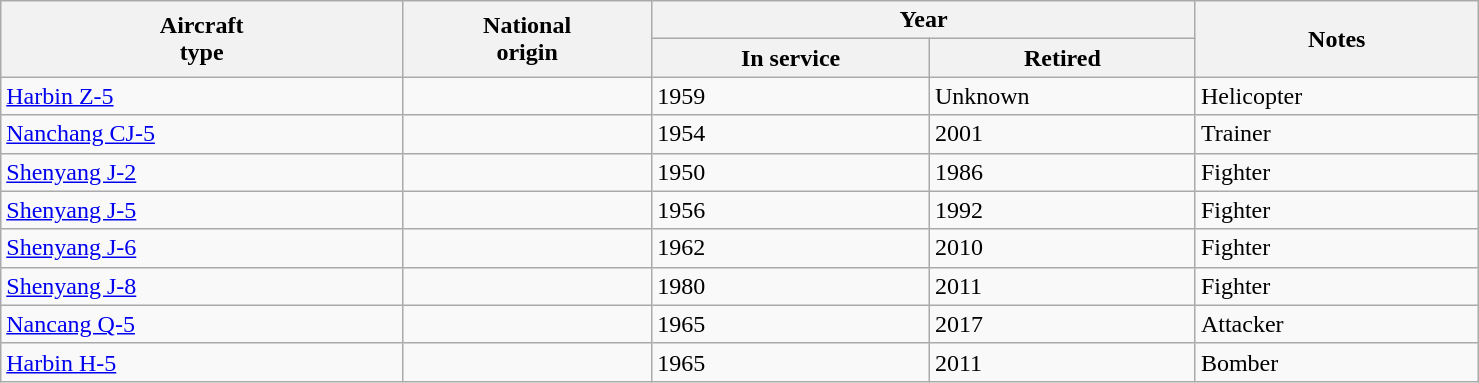<table class="wikitable sortable" style="width:78%;">
<tr>
<th rowspan="2">Aircraft<br>type</th>
<th rowspan="2">National<br>origin</th>
<th colspan="2">Year</th>
<th rowspan="2">Notes</th>
</tr>
<tr>
<th>In service</th>
<th>Retired</th>
</tr>
<tr>
<td><a href='#'>Harbin Z-5</a></td>
<td></td>
<td>1959</td>
<td>Unknown</td>
<td>Helicopter</td>
</tr>
<tr>
<td><a href='#'>Nanchang CJ-5</a></td>
<td></td>
<td>1954</td>
<td>2001</td>
<td>Trainer</td>
</tr>
<tr>
<td><a href='#'>Shenyang J-2</a></td>
<td></td>
<td>1950</td>
<td>1986</td>
<td>Fighter</td>
</tr>
<tr>
<td><a href='#'>Shenyang J-5</a></td>
<td></td>
<td>1956</td>
<td>1992</td>
<td>Fighter</td>
</tr>
<tr>
<td><a href='#'>Shenyang J-6</a></td>
<td></td>
<td>1962</td>
<td>2010</td>
<td>Fighter</td>
</tr>
<tr>
<td><a href='#'>Shenyang J-8</a></td>
<td></td>
<td>1980</td>
<td>2011</td>
<td>Fighter</td>
</tr>
<tr>
<td><a href='#'>Nancang Q-5</a></td>
<td></td>
<td>1965</td>
<td>2017</td>
<td>Attacker</td>
</tr>
<tr>
<td><a href='#'>Harbin H-5</a></td>
<td></td>
<td>1965</td>
<td>2011</td>
<td>Bomber</td>
</tr>
</table>
